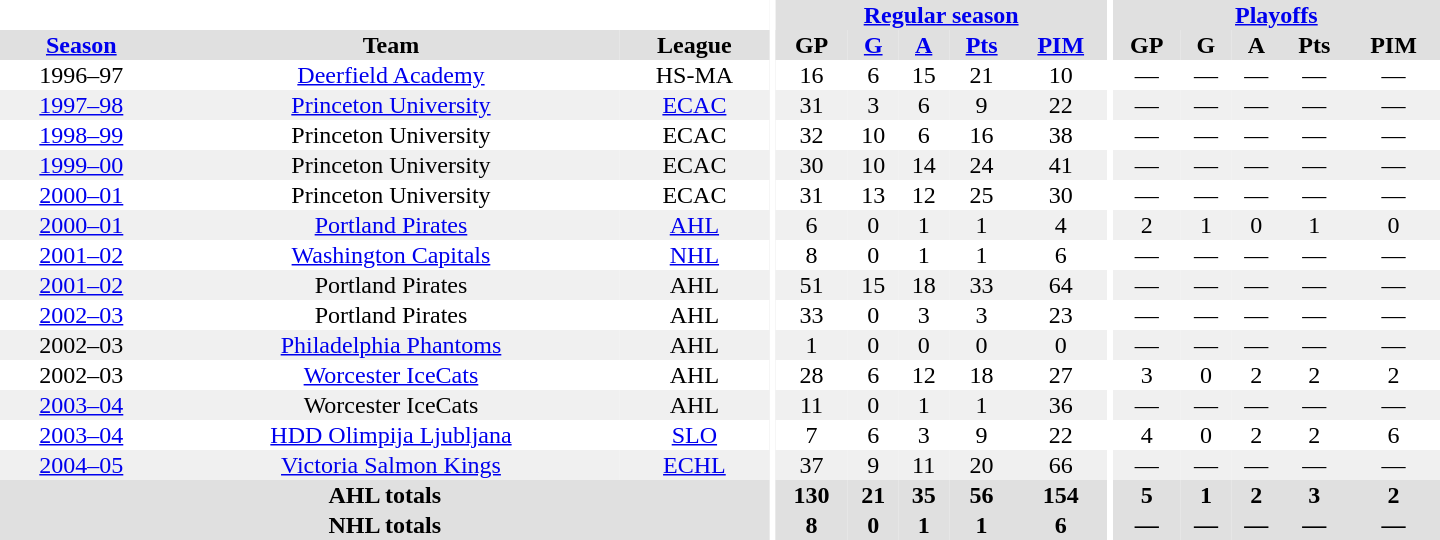<table border="0" cellpadding="1" cellspacing="0" style="text-align:center; width:60em">
<tr bgcolor="#e0e0e0">
<th colspan="3" bgcolor="#ffffff"></th>
<th rowspan="100" bgcolor="#ffffff"></th>
<th colspan="5"><a href='#'>Regular season</a></th>
<th rowspan="100" bgcolor="#ffffff"></th>
<th colspan="5"><a href='#'>Playoffs</a></th>
</tr>
<tr bgcolor="#e0e0e0">
<th><a href='#'>Season</a></th>
<th>Team</th>
<th>League</th>
<th>GP</th>
<th><a href='#'>G</a></th>
<th><a href='#'>A</a></th>
<th><a href='#'>Pts</a></th>
<th><a href='#'>PIM</a></th>
<th>GP</th>
<th>G</th>
<th>A</th>
<th>Pts</th>
<th>PIM</th>
</tr>
<tr>
<td>1996–97</td>
<td><a href='#'>Deerfield Academy</a></td>
<td>HS-MA</td>
<td>16</td>
<td>6</td>
<td>15</td>
<td>21</td>
<td>10</td>
<td>—</td>
<td>—</td>
<td>—</td>
<td>—</td>
<td>—</td>
</tr>
<tr bgcolor="#f0f0f0">
<td><a href='#'>1997–98</a></td>
<td><a href='#'>Princeton University</a></td>
<td><a href='#'>ECAC</a></td>
<td>31</td>
<td>3</td>
<td>6</td>
<td>9</td>
<td>22</td>
<td>—</td>
<td>—</td>
<td>—</td>
<td>—</td>
<td>—</td>
</tr>
<tr>
<td><a href='#'>1998–99</a></td>
<td>Princeton University</td>
<td>ECAC</td>
<td>32</td>
<td>10</td>
<td>6</td>
<td>16</td>
<td>38</td>
<td>—</td>
<td>—</td>
<td>—</td>
<td>—</td>
<td>—</td>
</tr>
<tr bgcolor="#f0f0f0">
<td><a href='#'>1999–00</a></td>
<td>Princeton University</td>
<td>ECAC</td>
<td>30</td>
<td>10</td>
<td>14</td>
<td>24</td>
<td>41</td>
<td>—</td>
<td>—</td>
<td>—</td>
<td>—</td>
<td>—</td>
</tr>
<tr>
<td><a href='#'>2000–01</a></td>
<td>Princeton University</td>
<td>ECAC</td>
<td>31</td>
<td>13</td>
<td>12</td>
<td>25</td>
<td>30</td>
<td>—</td>
<td>—</td>
<td>—</td>
<td>—</td>
<td>—</td>
</tr>
<tr bgcolor="#f0f0f0">
<td><a href='#'>2000–01</a></td>
<td><a href='#'>Portland Pirates</a></td>
<td><a href='#'>AHL</a></td>
<td>6</td>
<td>0</td>
<td>1</td>
<td>1</td>
<td>4</td>
<td>2</td>
<td>1</td>
<td>0</td>
<td>1</td>
<td>0</td>
</tr>
<tr>
<td><a href='#'>2001–02</a></td>
<td><a href='#'>Washington Capitals</a></td>
<td><a href='#'>NHL</a></td>
<td>8</td>
<td>0</td>
<td>1</td>
<td>1</td>
<td>6</td>
<td>—</td>
<td>—</td>
<td>—</td>
<td>—</td>
<td>—</td>
</tr>
<tr bgcolor="#f0f0f0">
<td><a href='#'>2001–02</a></td>
<td>Portland Pirates</td>
<td>AHL</td>
<td>51</td>
<td>15</td>
<td>18</td>
<td>33</td>
<td>64</td>
<td>—</td>
<td>—</td>
<td>—</td>
<td>—</td>
<td>—</td>
</tr>
<tr>
<td><a href='#'>2002–03</a></td>
<td>Portland Pirates</td>
<td>AHL</td>
<td>33</td>
<td>0</td>
<td>3</td>
<td>3</td>
<td>23</td>
<td>—</td>
<td>—</td>
<td>—</td>
<td>—</td>
<td>—</td>
</tr>
<tr bgcolor="#f0f0f0">
<td>2002–03</td>
<td><a href='#'>Philadelphia Phantoms</a></td>
<td>AHL</td>
<td>1</td>
<td>0</td>
<td>0</td>
<td>0</td>
<td>0</td>
<td>—</td>
<td>—</td>
<td>—</td>
<td>—</td>
<td>—</td>
</tr>
<tr>
<td>2002–03</td>
<td><a href='#'>Worcester IceCats</a></td>
<td>AHL</td>
<td>28</td>
<td>6</td>
<td>12</td>
<td>18</td>
<td>27</td>
<td>3</td>
<td>0</td>
<td>2</td>
<td>2</td>
<td>2</td>
</tr>
<tr bgcolor="#f0f0f0">
<td><a href='#'>2003–04</a></td>
<td>Worcester IceCats</td>
<td>AHL</td>
<td>11</td>
<td>0</td>
<td>1</td>
<td>1</td>
<td>36</td>
<td>—</td>
<td>—</td>
<td>—</td>
<td>—</td>
<td>—</td>
</tr>
<tr>
<td><a href='#'>2003–04</a></td>
<td><a href='#'>HDD Olimpija Ljubljana</a></td>
<td><a href='#'>SLO</a></td>
<td>7</td>
<td>6</td>
<td>3</td>
<td>9</td>
<td>22</td>
<td>4</td>
<td>0</td>
<td>2</td>
<td>2</td>
<td>6</td>
</tr>
<tr bgcolor="#f0f0f0">
<td><a href='#'>2004–05</a></td>
<td><a href='#'>Victoria Salmon Kings</a></td>
<td><a href='#'>ECHL</a></td>
<td>37</td>
<td>9</td>
<td>11</td>
<td>20</td>
<td>66</td>
<td>—</td>
<td>—</td>
<td>—</td>
<td>—</td>
<td>—</td>
</tr>
<tr bgcolor="#e0e0e0">
<th colspan="3">AHL totals</th>
<th>130</th>
<th>21</th>
<th>35</th>
<th>56</th>
<th>154</th>
<th>5</th>
<th>1</th>
<th>2</th>
<th>3</th>
<th>2</th>
</tr>
<tr bgcolor="#e0e0e0">
<th colspan="3">NHL totals</th>
<th>8</th>
<th>0</th>
<th>1</th>
<th>1</th>
<th>6</th>
<th>—</th>
<th>—</th>
<th>—</th>
<th>—</th>
<th>—</th>
</tr>
</table>
